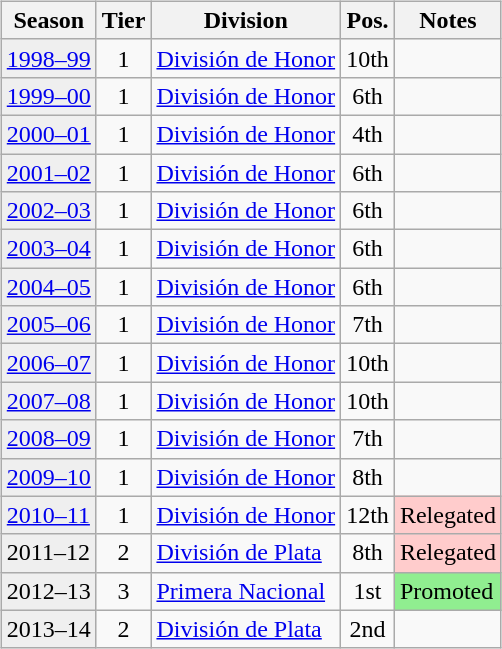<table>
<tr>
<td valign="top" width=0%><br><table class="wikitable">
<tr>
<th>Season</th>
<th>Tier</th>
<th>Division</th>
<th>Pos.</th>
<th>Notes</th>
</tr>
<tr>
<td style="background:#efefef;"><a href='#'>1998–99</a></td>
<td align="center">1</td>
<td><a href='#'>División de Honor</a></td>
<td align="center">10th</td>
<td></td>
</tr>
<tr>
<td style="background:#efefef;"><a href='#'>1999–00</a></td>
<td align="center">1</td>
<td><a href='#'>División de Honor</a></td>
<td align="center">6th</td>
<td></td>
</tr>
<tr>
<td style="background:#efefef;"><a href='#'>2000–01</a></td>
<td align="center">1</td>
<td><a href='#'>División de Honor</a></td>
<td align="center">4th</td>
<td></td>
</tr>
<tr>
<td style="background:#efefef;"><a href='#'>2001–02</a></td>
<td align="center">1</td>
<td><a href='#'>División de Honor</a></td>
<td align="center">6th</td>
<td></td>
</tr>
<tr>
<td style="background:#efefef;"><a href='#'>2002–03</a></td>
<td align="center">1</td>
<td><a href='#'>División de Honor</a></td>
<td align="center">6th</td>
<td></td>
</tr>
<tr>
<td style="background:#efefef;"><a href='#'>2003–04</a></td>
<td align="center">1</td>
<td><a href='#'>División de Honor</a></td>
<td align="center">6th</td>
<td></td>
</tr>
<tr>
<td style="background:#efefef;"><a href='#'>2004–05</a></td>
<td align="center">1</td>
<td><a href='#'>División de Honor</a></td>
<td align="center">6th</td>
<td></td>
</tr>
<tr>
<td style="background:#efefef;"><a href='#'>2005–06</a></td>
<td align="center">1</td>
<td><a href='#'>División de Honor</a></td>
<td align="center">7th</td>
<td></td>
</tr>
<tr>
<td style="background:#efefef;"><a href='#'>2006–07</a></td>
<td align="center">1</td>
<td><a href='#'>División de Honor</a></td>
<td align="center">10th</td>
<td></td>
</tr>
<tr>
<td style="background:#efefef;"><a href='#'>2007–08</a></td>
<td align="center">1</td>
<td><a href='#'>División de Honor</a></td>
<td align="center">10th</td>
<td></td>
</tr>
<tr>
<td style="background:#efefef;"><a href='#'>2008–09</a></td>
<td align="center">1</td>
<td><a href='#'>División de Honor</a></td>
<td align="center">7th</td>
<td></td>
</tr>
<tr>
<td style="background:#efefef;"><a href='#'>2009–10</a></td>
<td align="center">1</td>
<td><a href='#'>División de Honor</a></td>
<td align="center">8th</td>
<td></td>
</tr>
<tr>
<td style="background:#efefef;"><a href='#'>2010–11</a></td>
<td align="center">1</td>
<td><a href='#'>División de Honor</a></td>
<td align="center">12th</td>
<td style="background:#ffcccc">Relegated</td>
</tr>
<tr>
<td style="background:#efefef;">2011–12</td>
<td align="center">2</td>
<td><a href='#'>División de Plata</a></td>
<td align="center">8th</td>
<td style="background:#ffcccc">Relegated</td>
</tr>
<tr>
<td style="background:#efefef;">2012–13</td>
<td align="center">3</td>
<td><a href='#'>Primera Nacional</a></td>
<td align="center">1st</td>
<td style="background:#90EE90">Promoted</td>
</tr>
<tr>
<td style="background:#efefef;">2013–14</td>
<td align="center">2</td>
<td><a href='#'>División de Plata</a></td>
<td align="center">2nd</td>
<td></td>
</tr>
</table>
</td>
</tr>
</table>
